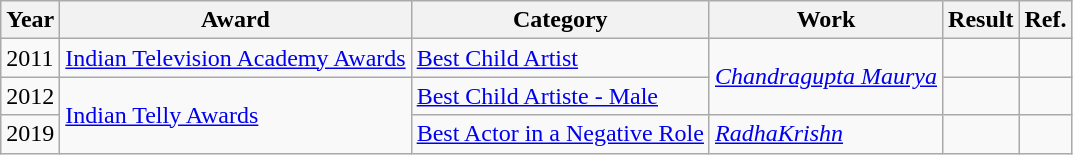<table class="wikitable">
<tr>
<th>Year</th>
<th>Award</th>
<th>Category</th>
<th>Work</th>
<th>Result</th>
<th>Ref.</th>
</tr>
<tr>
<td>2011</td>
<td><a href='#'>Indian Television Academy Awards</a></td>
<td><a href='#'>Best Child Artist</a></td>
<td rowspan="2"><em><a href='#'>Chandragupta Maurya</a></em></td>
<td></td>
<td></td>
</tr>
<tr>
<td>2012</td>
<td rowspan="2"><a href='#'>Indian Telly Awards</a></td>
<td><a href='#'>Best Child Artiste - Male</a></td>
<td></td>
<td></td>
</tr>
<tr>
<td>2019</td>
<td><a href='#'>Best Actor in a Negative Role</a></td>
<td><em><a href='#'>RadhaKrishn</a></em></td>
<td></td>
<td></td>
</tr>
</table>
